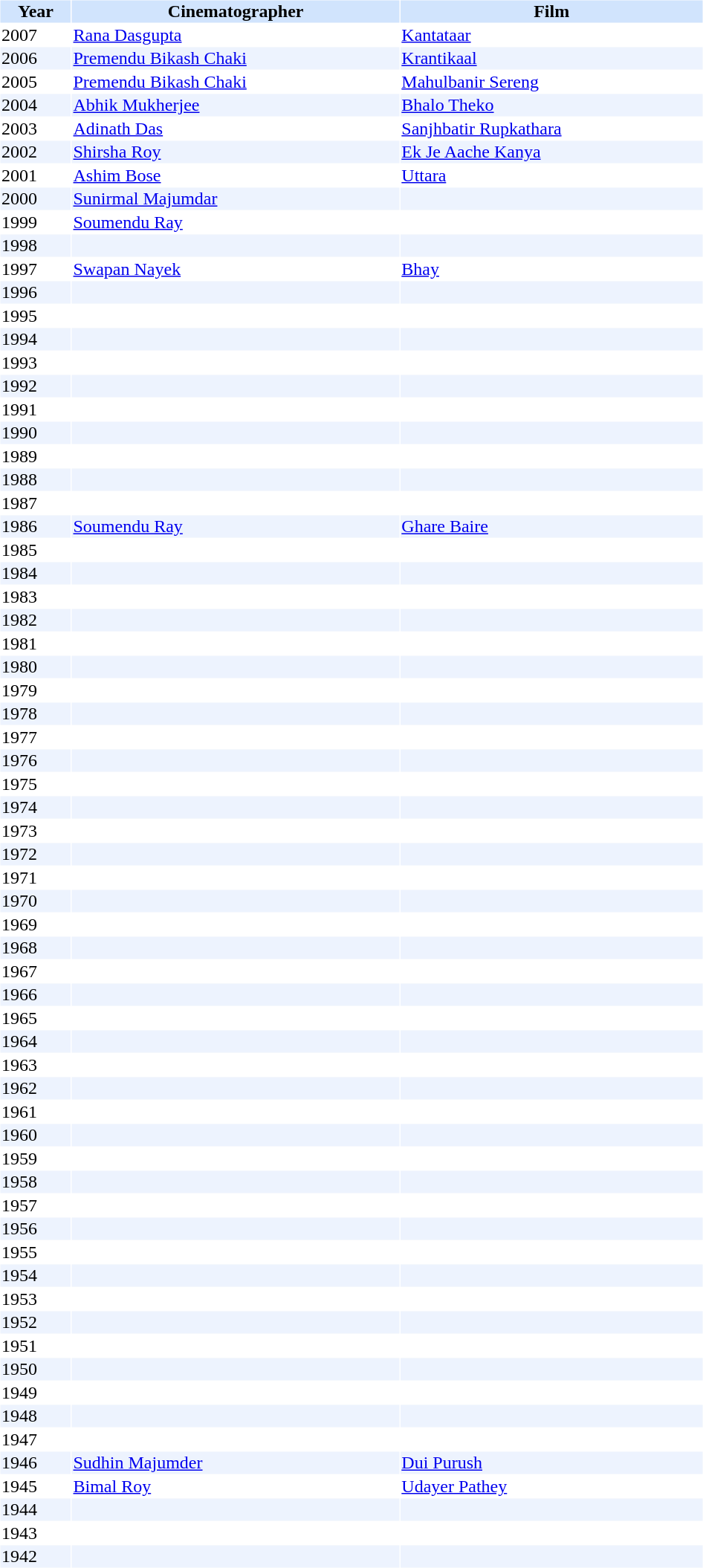<table cellspacing="1" cellpadding="1" border="0" width="50%">
<tr bgcolor="#d1e4fd">
<th>Year</th>
<th>Cinematographer</th>
<th>Film</th>
</tr>
<tr>
<td>2007</td>
<td><a href='#'>Rana Dasgupta</a></td>
<td><a href='#'>Kantataar</a></td>
</tr>
<tr bgcolor=#edf3fe>
<td>2006</td>
<td><a href='#'>Premendu Bikash Chaki</a></td>
<td><a href='#'>Krantikaal</a></td>
</tr>
<tr>
<td>2005</td>
<td><a href='#'>Premendu Bikash Chaki</a></td>
<td><a href='#'>Mahulbanir Sereng</a></td>
</tr>
<tr bgcolor=#edf3fe>
<td>2004</td>
<td><a href='#'>Abhik Mukherjee</a></td>
<td><a href='#'>Bhalo Theko</a></td>
</tr>
<tr>
<td>2003</td>
<td><a href='#'>Adinath Das</a></td>
<td><a href='#'>Sanjhbatir Rupkathara</a></td>
</tr>
<tr bgcolor=#edf3fe>
<td>2002</td>
<td><a href='#'>Shirsha Roy</a></td>
<td><a href='#'>Ek Je Aache Kanya</a></td>
</tr>
<tr>
<td>2001</td>
<td><a href='#'>Ashim Bose</a></td>
<td><a href='#'>Uttara</a></td>
</tr>
<tr bgcolor=#edf3fe>
<td>2000</td>
<td><a href='#'>Sunirmal Majumdar</a></td>
<td></td>
</tr>
<tr>
<td>1999</td>
<td><a href='#'>Soumendu Ray</a></td>
<td></td>
</tr>
<tr bgcolor=#edf3fe>
<td>1998</td>
<td></td>
<td></td>
</tr>
<tr>
<td>1997</td>
<td><a href='#'>Swapan Nayek</a></td>
<td><a href='#'>Bhay</a></td>
</tr>
<tr bgcolor=#edf3fe>
<td>1996</td>
<td></td>
<td></td>
</tr>
<tr>
<td>1995</td>
<td></td>
<td></td>
</tr>
<tr bgcolor=#edf3fe>
<td>1994</td>
<td></td>
<td></td>
</tr>
<tr>
<td>1993</td>
<td></td>
<td></td>
</tr>
<tr bgcolor=#edf3fe>
<td>1992</td>
<td></td>
<td></td>
</tr>
<tr>
<td>1991</td>
<td></td>
<td></td>
</tr>
<tr bgcolor=#edf3fe>
<td>1990</td>
<td></td>
<td></td>
</tr>
<tr>
<td>1989</td>
<td></td>
<td></td>
</tr>
<tr bgcolor=#edf3fe>
<td>1988</td>
<td></td>
<td></td>
</tr>
<tr>
<td>1987</td>
<td></td>
<td></td>
</tr>
<tr bgcolor=#edf3fe>
<td>1986</td>
<td><a href='#'>Soumendu Ray</a></td>
<td><a href='#'>Ghare Baire</a></td>
</tr>
<tr>
<td>1985</td>
<td></td>
<td></td>
</tr>
<tr bgcolor=#edf3fe>
<td>1984</td>
<td></td>
<td></td>
</tr>
<tr>
<td>1983</td>
<td></td>
<td></td>
</tr>
<tr bgcolor=#edf3fe>
<td>1982</td>
<td></td>
<td></td>
</tr>
<tr>
<td>1981</td>
<td></td>
<td></td>
</tr>
<tr bgcolor=#edf3fe>
<td>1980</td>
<td></td>
<td></td>
</tr>
<tr>
<td>1979</td>
<td></td>
<td></td>
</tr>
<tr bgcolor=#edf3fe>
<td>1978</td>
<td></td>
<td></td>
</tr>
<tr>
<td>1977</td>
<td></td>
<td></td>
</tr>
<tr bgcolor=#edf3fe>
<td>1976</td>
<td></td>
<td></td>
</tr>
<tr>
<td>1975</td>
<td></td>
<td></td>
</tr>
<tr bgcolor=#edf3fe>
<td>1974</td>
<td></td>
<td></td>
</tr>
<tr>
<td>1973</td>
<td></td>
<td></td>
</tr>
<tr bgcolor=#edf3fe>
<td>1972</td>
<td></td>
<td></td>
</tr>
<tr>
<td>1971</td>
<td></td>
<td></td>
</tr>
<tr bgcolor=#edf3fe>
<td>1970</td>
<td></td>
<td></td>
</tr>
<tr>
<td>1969</td>
<td></td>
<td></td>
</tr>
<tr bgcolor=#edf3fe>
<td>1968</td>
<td></td>
<td></td>
</tr>
<tr>
<td>1967</td>
<td></td>
<td></td>
</tr>
<tr bgcolor=#edf3fe>
<td>1966</td>
<td></td>
<td></td>
</tr>
<tr>
<td>1965</td>
<td></td>
<td></td>
</tr>
<tr bgcolor=#edf3fe>
<td>1964</td>
<td></td>
<td></td>
</tr>
<tr>
<td>1963</td>
<td></td>
<td></td>
</tr>
<tr bgcolor=#edf3fe>
<td>1962</td>
<td></td>
<td></td>
</tr>
<tr>
<td>1961</td>
<td></td>
<td></td>
</tr>
<tr bgcolor=#edf3fe>
<td>1960</td>
<td></td>
<td></td>
</tr>
<tr>
<td>1959</td>
<td></td>
<td></td>
</tr>
<tr bgcolor=#edf3fe>
<td>1958</td>
<td></td>
<td></td>
</tr>
<tr>
<td>1957</td>
<td></td>
<td></td>
</tr>
<tr bgcolor=#edf3fe>
<td>1956</td>
<td></td>
<td></td>
</tr>
<tr>
<td>1955</td>
<td></td>
<td></td>
</tr>
<tr bgcolor=#edf3fe>
<td>1954</td>
<td></td>
<td></td>
</tr>
<tr>
<td>1953</td>
<td></td>
<td></td>
</tr>
<tr bgcolor=#edf3fe>
<td>1952</td>
<td></td>
<td></td>
</tr>
<tr>
<td>1951</td>
<td></td>
<td></td>
</tr>
<tr bgcolor=#edf3fe>
<td>1950</td>
<td></td>
<td></td>
</tr>
<tr>
<td>1949</td>
<td></td>
<td></td>
</tr>
<tr bgcolor=#edf3fe>
<td>1948</td>
<td></td>
<td></td>
</tr>
<tr>
<td>1947</td>
<td></td>
<td></td>
</tr>
<tr bgcolor=#edf3fe>
<td>1946</td>
<td><a href='#'>Sudhin Majumder</a></td>
<td><a href='#'>Dui Purush</a></td>
</tr>
<tr>
<td>1945</td>
<td><a href='#'>Bimal Roy</a></td>
<td><a href='#'>Udayer Pathey</a></td>
</tr>
<tr bgcolor=#edf3fe>
<td>1944</td>
<td></td>
<td></td>
</tr>
<tr>
<td>1943</td>
<td></td>
<td></td>
</tr>
<tr bgcolor=#edf3fe>
<td>1942</td>
<td></td>
<td></td>
</tr>
</table>
